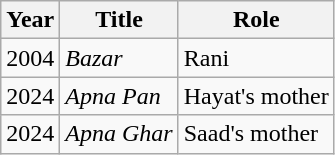<table class="wikitable sortable plainrowheaders">
<tr style="text-align:center;">
<th scope="col">Year</th>
<th scope="col">Title</th>
<th scope="col">Role</th>
</tr>
<tr>
<td>2004</td>
<td><em>Bazar</em></td>
<td>Rani</td>
</tr>
<tr>
<td>2024</td>
<td><em>Apna Pan</em></td>
<td>Hayat's mother</td>
</tr>
<tr>
<td>2024</td>
<td><em>Apna Ghar</em></td>
<td>Saad's mother</td>
</tr>
</table>
